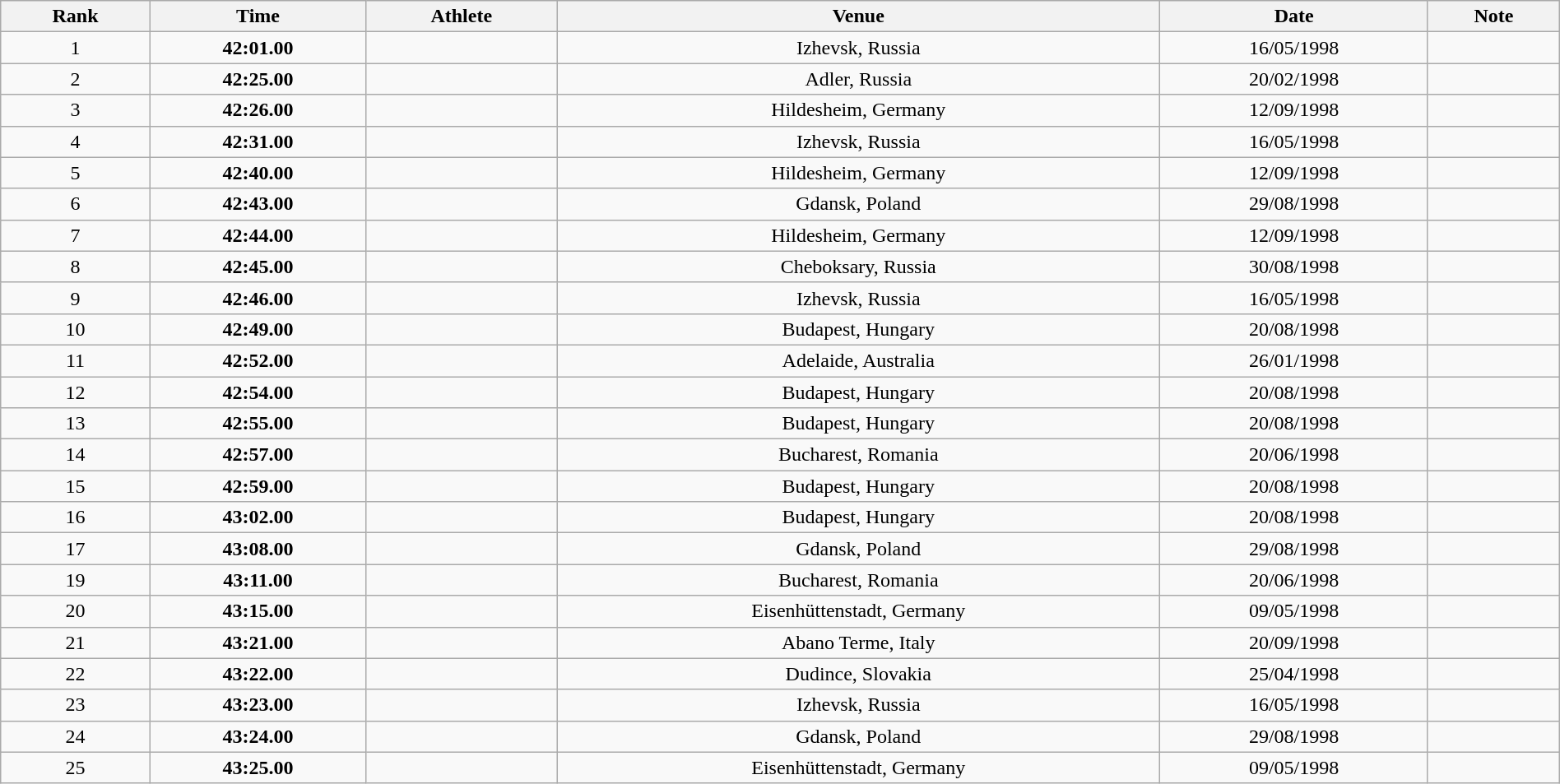<table class="wikitable" style="text-align:center; width:100%">
<tr>
<th>Rank</th>
<th>Time</th>
<th>Athlete</th>
<th>Venue</th>
<th>Date</th>
<th>Note</th>
</tr>
<tr>
<td>1</td>
<td><strong>42:01.00</strong></td>
<td align=left></td>
<td>Izhevsk, Russia</td>
<td>16/05/1998</td>
<td></td>
</tr>
<tr>
<td>2</td>
<td><strong>42:25.00</strong></td>
<td align=left></td>
<td>Adler, Russia</td>
<td>20/02/1998</td>
<td></td>
</tr>
<tr>
<td>3</td>
<td><strong>42:26.00</strong></td>
<td align=left></td>
<td>Hildesheim, Germany</td>
<td>12/09/1998</td>
<td></td>
</tr>
<tr>
<td>4</td>
<td><strong>42:31.00</strong></td>
<td align=left></td>
<td>Izhevsk, Russia</td>
<td>16/05/1998</td>
<td></td>
</tr>
<tr>
<td>5</td>
<td><strong>42:40.00</strong></td>
<td align=left></td>
<td>Hildesheim, Germany</td>
<td>12/09/1998</td>
<td></td>
</tr>
<tr>
<td>6</td>
<td><strong>42:43.00</strong></td>
<td align=left></td>
<td>Gdansk, Poland</td>
<td>29/08/1998</td>
<td></td>
</tr>
<tr>
<td>7</td>
<td><strong>42:44.00</strong></td>
<td align=left></td>
<td>Hildesheim, Germany</td>
<td>12/09/1998</td>
<td></td>
</tr>
<tr>
<td>8</td>
<td><strong>42:45.00</strong></td>
<td align=left></td>
<td>Cheboksary, Russia</td>
<td>30/08/1998</td>
<td></td>
</tr>
<tr>
<td>9</td>
<td><strong>42:46.00</strong></td>
<td align=left></td>
<td>Izhevsk, Russia</td>
<td>16/05/1998</td>
<td></td>
</tr>
<tr>
<td>10</td>
<td><strong>42:49.00</strong></td>
<td align=left></td>
<td>Budapest, Hungary</td>
<td>20/08/1998</td>
<td></td>
</tr>
<tr>
<td>11</td>
<td><strong>42:52.00</strong></td>
<td align=left></td>
<td>Adelaide, Australia</td>
<td>26/01/1998</td>
<td></td>
</tr>
<tr>
<td>12</td>
<td><strong>42:54.00</strong></td>
<td align=left></td>
<td>Budapest, Hungary</td>
<td>20/08/1998</td>
<td></td>
</tr>
<tr>
<td>13</td>
<td><strong>42:55.00</strong></td>
<td align=left></td>
<td>Budapest, Hungary</td>
<td>20/08/1998</td>
<td></td>
</tr>
<tr>
<td>14</td>
<td><strong>42:57.00</strong></td>
<td align=left></td>
<td>Bucharest, Romania</td>
<td>20/06/1998</td>
<td></td>
</tr>
<tr>
<td>15</td>
<td><strong>42:59.00</strong></td>
<td align=left></td>
<td>Budapest, Hungary</td>
<td>20/08/1998</td>
<td></td>
</tr>
<tr>
<td>16</td>
<td><strong>43:02.00</strong></td>
<td align=left></td>
<td>Budapest, Hungary</td>
<td>20/08/1998</td>
<td></td>
</tr>
<tr>
<td>17</td>
<td><strong>43:08.00</strong></td>
<td align=left></td>
<td>Gdansk, Poland</td>
<td>29/08/1998</td>
<td></td>
</tr>
<tr>
<td>19</td>
<td><strong>43:11.00</strong></td>
<td align=left></td>
<td>Bucharest, Romania</td>
<td>20/06/1998</td>
<td></td>
</tr>
<tr>
<td>20</td>
<td><strong>43:15.00</strong></td>
<td align=left></td>
<td>Eisenhüttenstadt, Germany</td>
<td>09/05/1998</td>
<td></td>
</tr>
<tr>
<td>21</td>
<td><strong>43:21.00</strong></td>
<td align=left></td>
<td>Abano Terme, Italy</td>
<td>20/09/1998</td>
<td></td>
</tr>
<tr>
<td>22</td>
<td><strong>43:22.00</strong></td>
<td align=left></td>
<td>Dudince, Slovakia</td>
<td>25/04/1998</td>
<td></td>
</tr>
<tr>
<td>23</td>
<td><strong>43:23.00</strong></td>
<td align=left></td>
<td>Izhevsk, Russia</td>
<td>16/05/1998</td>
<td></td>
</tr>
<tr>
<td>24</td>
<td><strong>43:24.00</strong></td>
<td align=left></td>
<td>Gdansk, Poland</td>
<td>29/08/1998</td>
<td></td>
</tr>
<tr>
<td>25</td>
<td><strong>43:25.00</strong></td>
<td align=left></td>
<td>Eisenhüttenstadt, Germany</td>
<td>09/05/1998</td>
<td></td>
</tr>
</table>
